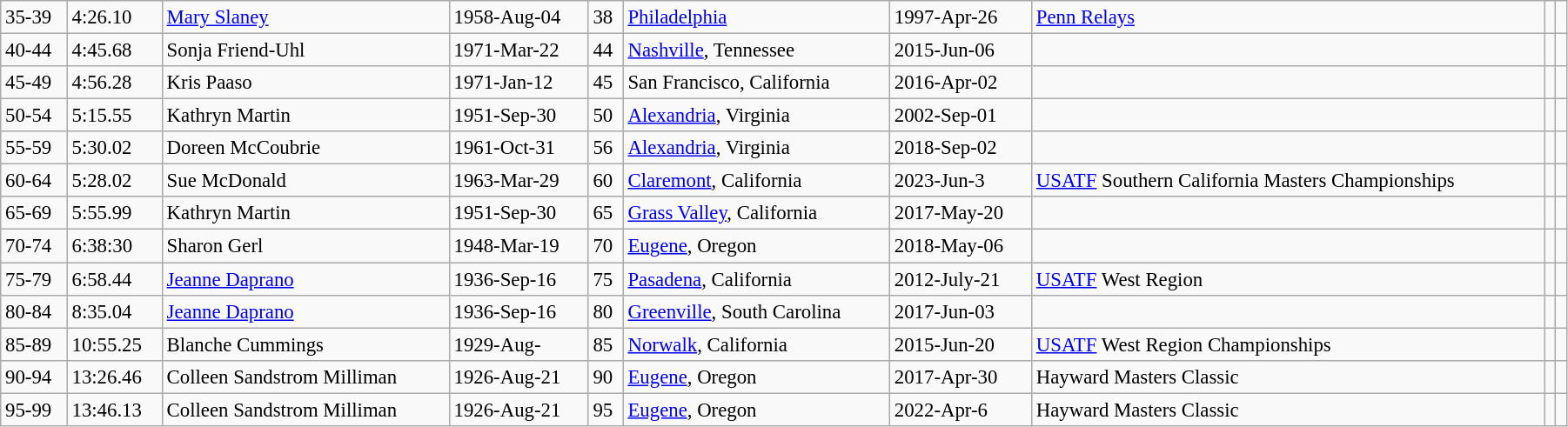<table class="wikitable" style="font-size:95%; width: 95%">
<tr>
<td>35-39</td>
<td>4:26.10</td>
<td><a href='#'>Mary Slaney</a></td>
<td>1958-Aug-04</td>
<td>38</td>
<td><a href='#'>Philadelphia</a></td>
<td>1997-Apr-26</td>
<td><a href='#'>Penn Relays</a></td>
<td></td>
<td></td>
</tr>
<tr>
<td>40-44</td>
<td>4:45.68</td>
<td>Sonja Friend-Uhl</td>
<td>1971-Mar-22</td>
<td>44</td>
<td><a href='#'>Nashville</a>, Tennessee</td>
<td>2015-Jun-06</td>
<td></td>
<td></td>
<td></td>
</tr>
<tr>
<td>45-49</td>
<td>4:56.28</td>
<td>Kris Paaso</td>
<td>1971-Jan-12</td>
<td>45</td>
<td>San Francisco, California</td>
<td>2016-Apr-02</td>
<td></td>
<td></td>
<td></td>
</tr>
<tr>
<td>50-54</td>
<td>5:15.55</td>
<td>Kathryn Martin</td>
<td>1951-Sep-30</td>
<td>50</td>
<td><a href='#'>Alexandria</a>, Virginia</td>
<td>2002-Sep-01</td>
<td></td>
<td></td>
<td></td>
</tr>
<tr>
<td>55-59</td>
<td>5:30.02</td>
<td>Doreen McCoubrie</td>
<td>1961-Oct-31</td>
<td>56</td>
<td><a href='#'>Alexandria</a>, Virginia</td>
<td>2018-Sep-02</td>
<td></td>
<td></td>
<td></td>
</tr>
<tr>
<td>60-64</td>
<td>5:28.02</td>
<td>Sue McDonald</td>
<td>1963-Mar-29</td>
<td>60</td>
<td><a href='#'>Claremont</a>, California</td>
<td>2023-Jun-3</td>
<td><a href='#'>USATF</a> Southern California Masters Championships</td>
<td></td>
<td></td>
</tr>
<tr>
<td>65-69</td>
<td>5:55.99</td>
<td>Kathryn Martin</td>
<td>1951-Sep-30</td>
<td>65</td>
<td><a href='#'>Grass Valley</a>, California</td>
<td>2017-May-20</td>
<td></td>
<td></td>
<td></td>
</tr>
<tr>
<td>70-74</td>
<td>6:38:30</td>
<td>Sharon Gerl</td>
<td>1948-Mar-19</td>
<td>70</td>
<td><a href='#'>Eugene</a>, Oregon</td>
<td>2018-May-06</td>
<td></td>
<td></td>
<td></td>
</tr>
<tr>
<td>75-79</td>
<td>6:58.44</td>
<td><a href='#'>Jeanne Daprano</a></td>
<td>1936-Sep-16</td>
<td>75</td>
<td><a href='#'>Pasadena</a>, California</td>
<td>2012-July-21</td>
<td><a href='#'>USATF</a> West Region</td>
<td></td>
<td></td>
</tr>
<tr>
<td>80-84</td>
<td>8:35.04</td>
<td><a href='#'>Jeanne Daprano</a></td>
<td>1936-Sep-16</td>
<td>80</td>
<td><a href='#'>Greenville</a>, South Carolina</td>
<td>2017-Jun-03</td>
<td></td>
<td></td>
<td></td>
</tr>
<tr>
<td>85-89</td>
<td>10:55.25</td>
<td>Blanche Cummings</td>
<td>1929-Aug-</td>
<td>85</td>
<td><a href='#'>Norwalk</a>, California</td>
<td>2015-Jun-20</td>
<td><a href='#'>USATF</a> West Region Championships</td>
<td></td>
<td></td>
</tr>
<tr>
<td>90-94</td>
<td>13:26.46</td>
<td>Colleen Sandstrom Milliman</td>
<td>1926-Aug-21</td>
<td>90</td>
<td><a href='#'>Eugene</a>, Oregon</td>
<td>2017-Apr-30</td>
<td>Hayward Masters Classic</td>
<td></td>
<td></td>
</tr>
<tr>
<td>95-99</td>
<td>13:46.13</td>
<td>Colleen Sandstrom Milliman</td>
<td>1926-Aug-21</td>
<td>95</td>
<td><a href='#'>Eugene</a>, Oregon</td>
<td>2022-Apr-6</td>
<td>Hayward Masters Classic</td>
<td></td>
<td></td>
</tr>
</table>
